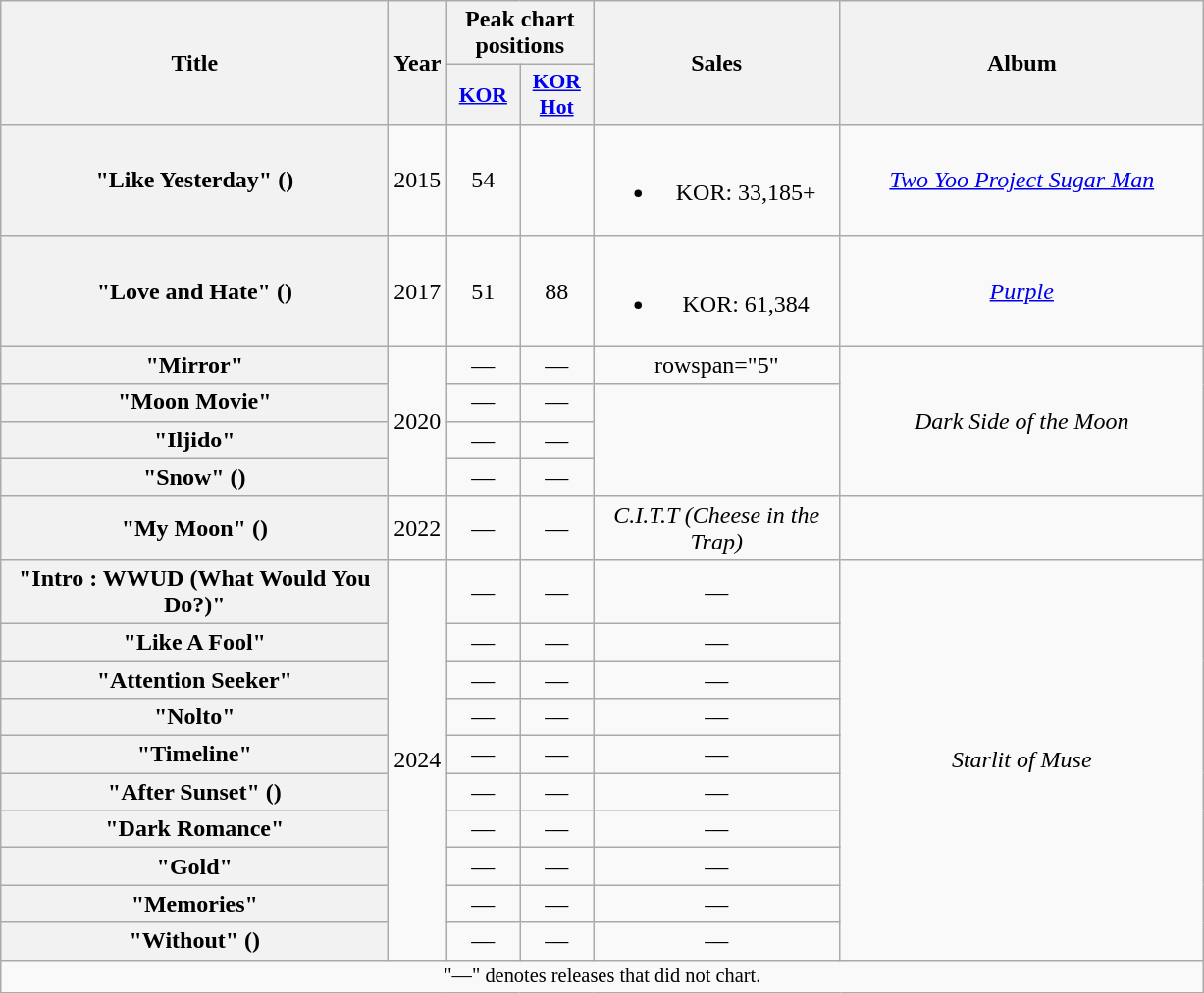<table class="wikitable plainrowheaders" style="text-align:center" border="1">
<tr>
<th scope="col" rowspan="2" style="width:16em">Title</th>
<th scope="col" rowspan="2">Year</th>
<th scope="col" colspan="2" style="width:5em">Peak chart positions</th>
<th scope="col" rowspan="2" style="width:10em">Sales</th>
<th scope="col" rowspan="2" style="width:15em">Album</th>
</tr>
<tr>
<th scope="col" style="width:3em;font-size:90%"><a href='#'>KOR</a><br></th>
<th scope="col" style="width:3em;font-size:90%"><a href='#'>KOR Hot</a><br></th>
</tr>
<tr>
<th scope="row">"Like Yesterday" ()<br></th>
<td>2015</td>
<td>54</td>
<td></td>
<td><br><ul><li>KOR: 33,185+</li></ul></td>
<td><em><a href='#'>Two Yoo Project Sugar Man</a></em></td>
</tr>
<tr>
<th scope="row">"Love and Hate" ()</th>
<td>2017</td>
<td>51</td>
<td>88</td>
<td><br><ul><li>KOR: 61,384</li></ul></td>
<td><em><a href='#'>Purple</a></em></td>
</tr>
<tr>
<th scope="row">"Mirror"</th>
<td rowspan="4">2020</td>
<td>—</td>
<td>—</td>
<td>rowspan="5" </td>
<td rowspan="4"><em>Dark Side of the Moon</em></td>
</tr>
<tr>
<th scope="row">"Moon Movie"</th>
<td>—</td>
<td>—</td>
</tr>
<tr>
<th scope="row">"Iljido"</th>
<td>—</td>
<td>—</td>
</tr>
<tr>
<th scope="row">"Snow" ()</th>
<td>—</td>
<td>—</td>
</tr>
<tr>
<th scope="row">"My Moon" ()</th>
<td>2022</td>
<td>—</td>
<td>—</td>
<td><em>C.I.T.T (Cheese in the Trap)</em></td>
</tr>
<tr>
<th scope="row">"Intro : WWUD (What Would You Do?)"</th>
<td rowspan="10">2024</td>
<td>—</td>
<td>—</td>
<td>—</td>
<td rowspan="10"><em>Starlit of Muse</em></td>
</tr>
<tr>
<th scope="row">"Like A Fool"</th>
<td>—</td>
<td>—</td>
<td>—</td>
</tr>
<tr>
<th scope="row">"Attention Seeker"</th>
<td>—</td>
<td>—</td>
<td>—</td>
</tr>
<tr>
<th scope="row">"Nolto" </th>
<td>—</td>
<td>—</td>
<td>—</td>
</tr>
<tr>
<th scope="row">"Timeline"</th>
<td>—</td>
<td>—</td>
<td>—</td>
</tr>
<tr>
<th scope="row">"After Sunset" ()</th>
<td>—</td>
<td>—</td>
<td>—</td>
</tr>
<tr>
<th scope="row">"Dark Romance"</th>
<td>—</td>
<td>—</td>
<td>—</td>
</tr>
<tr>
<th scope="row">"Gold"</th>
<td>—</td>
<td>—</td>
<td>—</td>
</tr>
<tr>
<th scope="row">"Memories" </th>
<td>—</td>
<td>—</td>
<td>—</td>
</tr>
<tr>
<th scope="row">"Without" ()</th>
<td>—</td>
<td>—</td>
<td>—</td>
</tr>
<tr>
<td colspan="6" style="font-size:85%">"—" denotes releases that did not chart.</td>
</tr>
</table>
